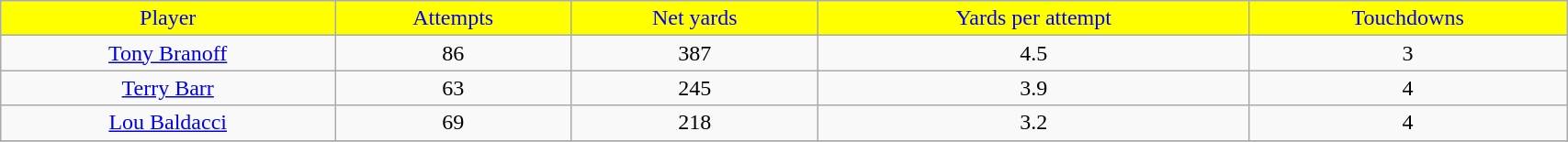<table class="wikitable" width="90%">
<tr align="center" style="background:yellow;color:blue;">
<td>Player</td>
<td>Attempts</td>
<td>Net yards</td>
<td>Yards per attempt</td>
<td>Touchdowns</td>
</tr>
<tr align="center" bgcolor="">
<td><a href='#'>Tony Branoff</a></td>
<td>86</td>
<td>387</td>
<td>4.5</td>
<td>3</td>
</tr>
<tr align="center" bgcolor="">
<td><a href='#'>Terry Barr</a></td>
<td>63</td>
<td>245</td>
<td>3.9</td>
<td>4</td>
</tr>
<tr align="center" bgcolor="">
<td><a href='#'>Lou Baldacci</a></td>
<td>69</td>
<td>218</td>
<td>3.2</td>
<td>4</td>
</tr>
<tr>
</tr>
</table>
